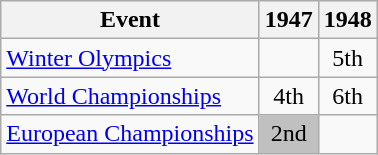<table class="wikitable">
<tr>
<th>Event</th>
<th>1947</th>
<th>1948</th>
</tr>
<tr>
<td><a href='#'>Winter Olympics</a></td>
<td></td>
<td align="center">5th</td>
</tr>
<tr>
<td><a href='#'>World Championships</a></td>
<td align="center">4th</td>
<td align="center">6th</td>
</tr>
<tr>
<td><a href='#'>European Championships</a></td>
<td align="center" bgcolor="silver">2nd</td>
<td></td>
</tr>
</table>
